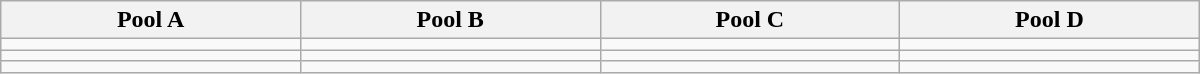<table class="wikitable" width=800>
<tr>
<th width=25%>Pool A</th>
<th width=25%>Pool B</th>
<th width=25%>Pool C</th>
<th width=25%>Pool D</th>
</tr>
<tr>
<td></td>
<td></td>
<td></td>
<td></td>
</tr>
<tr>
<td></td>
<td></td>
<td></td>
<td></td>
</tr>
<tr>
<td></td>
<td></td>
<td></td>
<td></td>
</tr>
</table>
